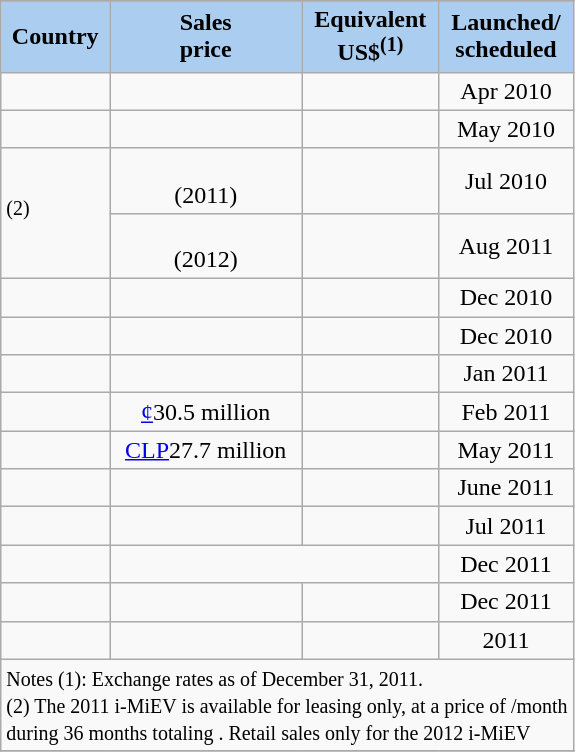<table class="wikitable">
<tr>
</tr>
<tr>
<th style="background: #ABCDEF;">Country</th>
<th style="background: #ABCDEF;">Sales<br>price</th>
<th style="background:#ABCDEF;">Equivalent<br> US$<sup>(1)</sup></th>
<th style="background:#ABCDEF;">Launched/<br>scheduled</th>
</tr>
<tr style="text-align:center;">
<td align=left></td>
<td></td>
<td></td>
<td>Apr 2010</td>
</tr>
<tr style="text-align:center;">
<td align=left></td>
<td></td>
<td></td>
<td>May 2010</td>
</tr>
<tr style="text-align:center;">
<td rowspan="2" align=left><sup>(2)</sup></td>
<td><br>(2011)</td>
<td></td>
<td>Jul 2010</td>
</tr>
<tr style="text-align:center;">
<td><br>(2012)</td>
<td></td>
<td>Aug 2011</td>
</tr>
<tr style="text-align:center;">
<td align=left></td>
<td></td>
<td></td>
<td>Dec 2010</td>
</tr>
<tr style="text-align:center;">
<td align=left></td>
<td></td>
<td></td>
<td>Dec 2010</td>
</tr>
<tr style="text-align:center;">
<td align=left></td>
<td></td>
<td></td>
<td>Jan 2011</td>
</tr>
<tr style="text-align:center;">
<td align=left></td>
<td><a href='#'>¢</a>30.5 million</td>
<td></td>
<td>Feb 2011</td>
</tr>
<tr style="text-align:center;">
<td align=left></td>
<td><a href='#'>CLP</a>27.7 million</td>
<td></td>
<td>May 2011</td>
</tr>
<tr style="text-align:center;">
<td align=left></td>
<td></td>
<td></td>
<td>June 2011</td>
</tr>
<tr style="text-align:center;">
<td align=left></td>
<td></td>
<td></td>
<td>Jul 2011</td>
</tr>
<tr style="text-align:center;">
<td align=left></td>
<td colspan="2"></td>
<td>Dec 2011</td>
</tr>
<tr style="text-align:center;">
<td align=left></td>
<td></td>
<td></td>
<td>Dec 2011</td>
</tr>
<tr style="text-align:center;">
<td align=left></td>
<td></td>
<td></td>
<td>2011</td>
</tr>
<tr>
<td colspan="4"><small>Notes (1): Exchange rates as of December 31, 2011.<br>(2) The 2011 i-MiEV is available for leasing only, at a price of /month<br> during 36 months totaling . Retail sales only for the 2012 i-MiEV</small></td>
</tr>
<tr>
</tr>
</table>
